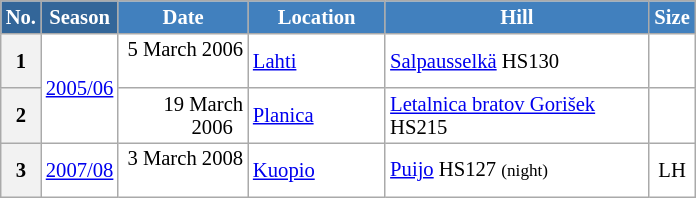<table class="wikitable sortable" style="font-size:86%; line-height:15px; text-align:left; border:grey solid 1px; border-collapse:collapse; background:#ffffff;">
<tr style="background:#efefef;">
<th style="background-color:#369; color:white; width:10px;">No.</th>
<th style="background-color:#369; color:white;  width:30px;">Season</th>
<th style="background-color:#4180be; color:white; width:80px;">Date</th>
<th style="background-color:#4180be; color:white; width:85px;">Location</th>
<th style="background-color:#4180be; color:white; width:169px;">Hill</th>
<th style="background-color:#4180be; color:white; width:25px;">Size</th>
</tr>
<tr>
<th scope=row style="text-align:center;">1</th>
<td align=center rowspan=2><a href='#'>2005/06</a></td>
<td align=right>5 March 2006  </td>
<td> <a href='#'>Lahti</a></td>
<td><a href='#'>Salpausselkä</a> HS130</td>
<td align=center></td>
</tr>
<tr>
<th scope=row style="text-align:center;">2</th>
<td align=right>19 March 2006  </td>
<td> <a href='#'>Planica</a></td>
<td><a href='#'>Letalnica bratov Gorišek</a> HS215</td>
<td align=center></td>
</tr>
<tr>
<th scope=row style="text-align:center;">3</th>
<td align=center><a href='#'>2007/08</a></td>
<td align=right>3 March 2008  </td>
<td> <a href='#'>Kuopio</a></td>
<td><a href='#'>Puijo</a> HS127 <small>(night)</small></td>
<td align=center>LH</td>
</tr>
</table>
